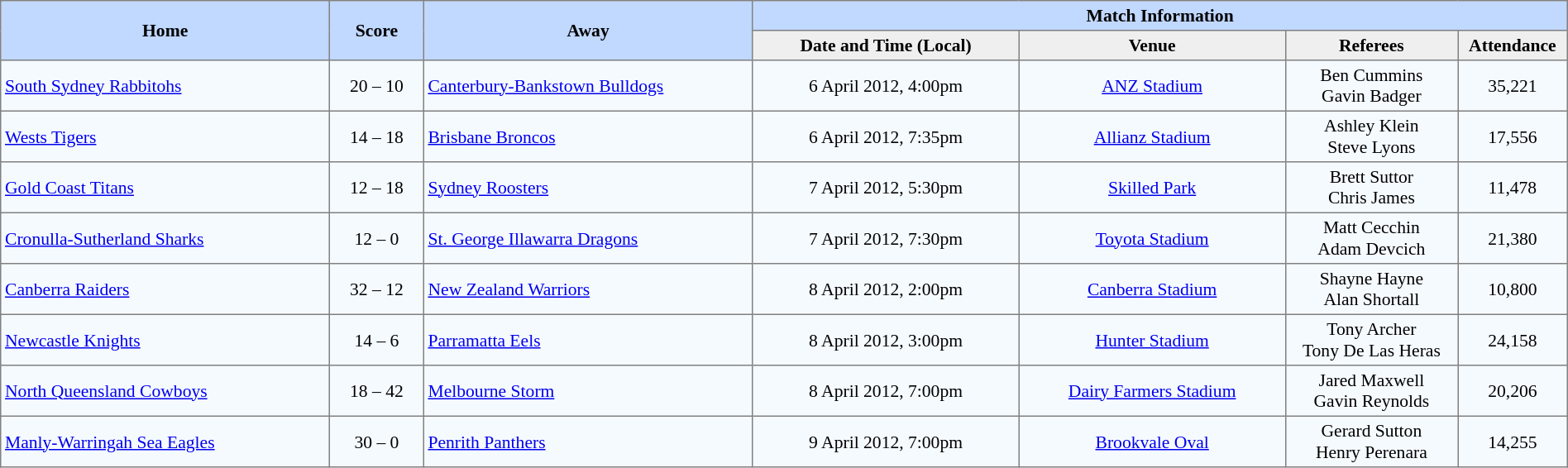<table border="1" cellpadding="3" cellspacing="0" style="border-collapse:collapse; font-size:90%; width:100%;">
<tr style="background:#c1d8ff;">
<th rowspan="2" style="width:21%;">Home</th>
<th rowspan="2" style="width:6%;">Score</th>
<th rowspan="2" style="width:21%;">Away</th>
<th colspan=6>Match Information</th>
</tr>
<tr style="background:#efefef;">
<th width=17%>Date and Time (Local)</th>
<th width=17%>Venue</th>
<th width=11%>Referees</th>
<th width=7%>Attendance</th>
</tr>
<tr style="text-align:center; background:#f5faff;">
<td align=left> <a href='#'>South Sydney Rabbitohs</a></td>
<td>20 – 10</td>
<td align=left> <a href='#'>Canterbury-Bankstown Bulldogs</a></td>
<td>6 April 2012, 4:00pm</td>
<td><a href='#'>ANZ Stadium</a></td>
<td>Ben Cummins <br> Gavin Badger</td>
<td>35,221</td>
</tr>
<tr style="text-align:center; background:#f5faff;">
<td align=left> <a href='#'>Wests Tigers</a></td>
<td>14 – 18</td>
<td align=left> <a href='#'>Brisbane Broncos</a></td>
<td>6 April 2012, 7:35pm</td>
<td><a href='#'>Allianz Stadium</a></td>
<td>Ashley Klein <br> Steve Lyons</td>
<td>17,556</td>
</tr>
<tr style="text-align:center; background:#f5faff;">
<td align=left> <a href='#'>Gold Coast Titans</a></td>
<td>12 – 18</td>
<td align=left> <a href='#'>Sydney Roosters</a></td>
<td>7 April 2012, 5:30pm</td>
<td><a href='#'>Skilled Park</a></td>
<td>Brett Suttor<br> Chris James</td>
<td>11,478</td>
</tr>
<tr style="text-align:center; background:#f5faff;">
<td align=left> <a href='#'>Cronulla-Sutherland Sharks</a></td>
<td>12 – 0</td>
<td align=left> <a href='#'>St. George Illawarra Dragons</a></td>
<td>7 April 2012, 7:30pm</td>
<td><a href='#'>Toyota Stadium</a></td>
<td>Matt Cecchin <br> Adam Devcich</td>
<td>21,380</td>
</tr>
<tr style="text-align:center; background:#f5faff;">
<td align=left> <a href='#'>Canberra Raiders</a></td>
<td>32 – 12</td>
<td align=left> <a href='#'>New Zealand Warriors</a></td>
<td>8 April 2012, 2:00pm</td>
<td><a href='#'>Canberra Stadium</a></td>
<td>Shayne Hayne <br> Alan Shortall</td>
<td>10,800</td>
</tr>
<tr style="text-align:center; background:#f5faff;">
<td align=left> <a href='#'>Newcastle Knights</a></td>
<td>14 – 6</td>
<td align=left> <a href='#'>Parramatta Eels</a></td>
<td>8 April 2012, 3:00pm</td>
<td><a href='#'>Hunter Stadium</a></td>
<td>Tony Archer <br> Tony De Las Heras</td>
<td>24,158</td>
</tr>
<tr style="text-align:center; background:#f5faff;">
<td align=left> <a href='#'>North Queensland Cowboys</a></td>
<td>18 – 42</td>
<td align=left> <a href='#'>Melbourne Storm</a></td>
<td>8 April 2012, 7:00pm</td>
<td><a href='#'>Dairy Farmers Stadium</a></td>
<td>Jared Maxwell <br> Gavin Reynolds</td>
<td>20,206</td>
</tr>
<tr style="text-align:center; background:#f5faff;">
<td align=left> <a href='#'>Manly-Warringah Sea Eagles</a></td>
<td>30 – 0</td>
<td align=left> <a href='#'>Penrith Panthers</a></td>
<td>9 April 2012, 7:00pm</td>
<td><a href='#'>Brookvale Oval</a></td>
<td>Gerard Sutton <br> Henry Perenara</td>
<td>14,255</td>
</tr>
</table>
